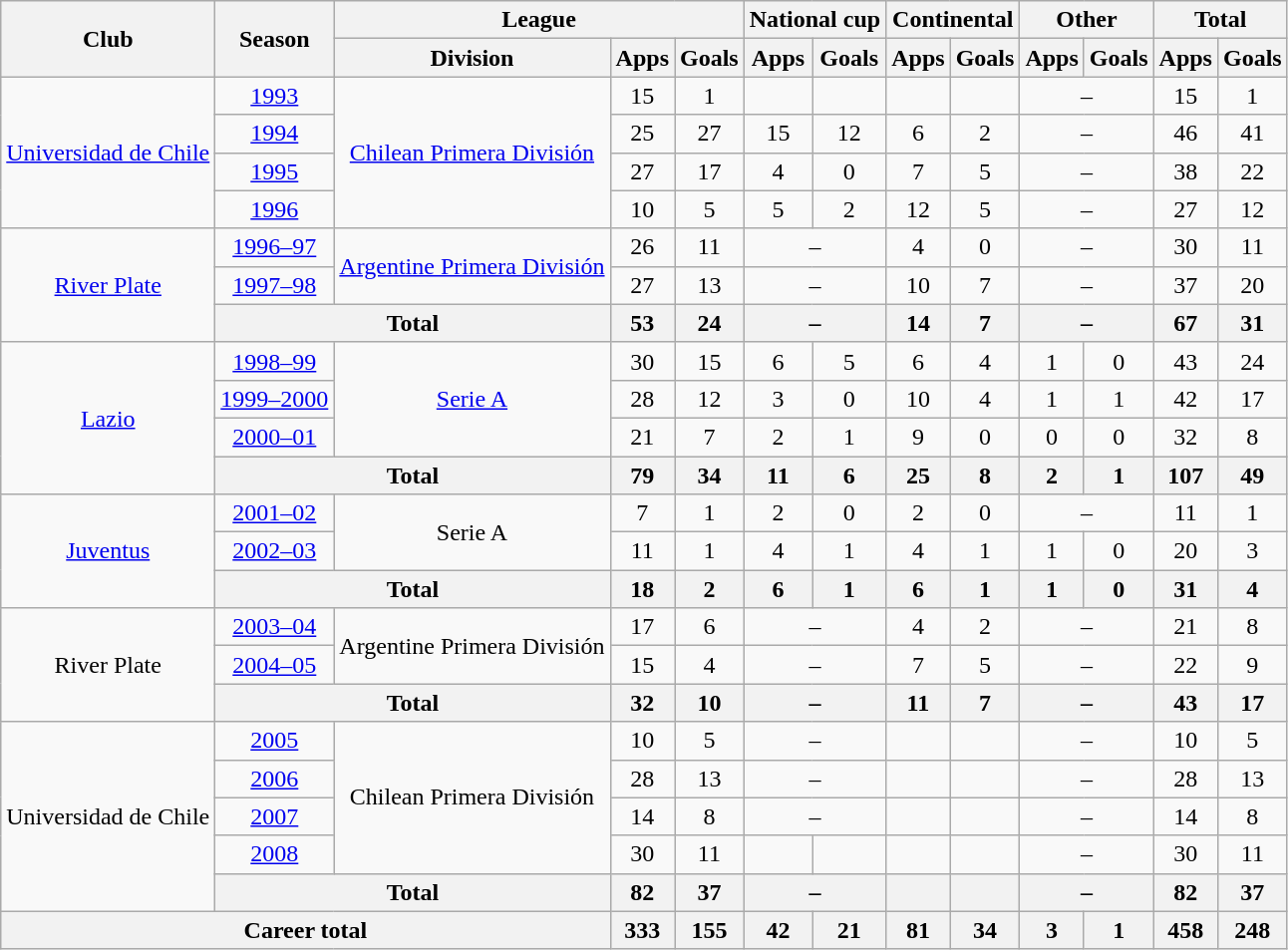<table class=wikitable style="text-align:center">
<tr>
<th rowspan=2>Club</th>
<th rowspan=2>Season</th>
<th colspan=3>League</th>
<th colspan=2>National cup</th>
<th colspan=2>Continental</th>
<th colspan=2>Other</th>
<th colspan=2>Total</th>
</tr>
<tr>
<th>Division</th>
<th>Apps</th>
<th>Goals</th>
<th>Apps</th>
<th>Goals</th>
<th>Apps</th>
<th>Goals</th>
<th>Apps</th>
<th>Goals</th>
<th>Apps</th>
<th>Goals</th>
</tr>
<tr>
<td rowspan="4"><a href='#'>Universidad de Chile</a></td>
<td><a href='#'>1993</a></td>
<td rowspan="4"><a href='#'>Chilean Primera División</a></td>
<td>15</td>
<td>1</td>
<td></td>
<td></td>
<td></td>
<td></td>
<td colspan="2">–</td>
<td>15</td>
<td>1</td>
</tr>
<tr>
<td><a href='#'>1994</a></td>
<td>25</td>
<td>27</td>
<td>15</td>
<td>12</td>
<td>6</td>
<td>2</td>
<td colspan="2">–</td>
<td>46</td>
<td>41</td>
</tr>
<tr>
<td><a href='#'>1995</a></td>
<td>27</td>
<td>17</td>
<td>4</td>
<td>0</td>
<td>7</td>
<td>5</td>
<td colspan="2">–</td>
<td>38</td>
<td>22</td>
</tr>
<tr>
<td><a href='#'>1996</a></td>
<td>10</td>
<td>5</td>
<td>5</td>
<td>2</td>
<td>12</td>
<td>5</td>
<td colspan="2">–</td>
<td>27</td>
<td>12</td>
</tr>
<tr>
<td rowspan="3"><a href='#'>River Plate</a></td>
<td><a href='#'>1996–97</a></td>
<td rowspan="2"><a href='#'>Argentine Primera División</a></td>
<td>26</td>
<td>11</td>
<td colspan="2">–</td>
<td>4</td>
<td>0</td>
<td colspan="2">–</td>
<td>30</td>
<td>11</td>
</tr>
<tr>
<td><a href='#'>1997–98</a></td>
<td>27</td>
<td>13</td>
<td colspan="2">–</td>
<td>10</td>
<td>7</td>
<td colspan="2">–</td>
<td>37</td>
<td>20</td>
</tr>
<tr>
<th colspan="2">Total</th>
<th>53</th>
<th>24</th>
<th colspan="2">–</th>
<th>14</th>
<th>7</th>
<th colspan="2">–</th>
<th>67</th>
<th>31</th>
</tr>
<tr>
<td rowspan="4"><a href='#'>Lazio</a></td>
<td><a href='#'>1998–99</a></td>
<td rowspan="3"><a href='#'>Serie A</a></td>
<td>30</td>
<td>15</td>
<td>6</td>
<td>5</td>
<td>6</td>
<td>4</td>
<td>1</td>
<td>0</td>
<td>43</td>
<td>24</td>
</tr>
<tr>
<td><a href='#'>1999–2000</a></td>
<td>28</td>
<td>12</td>
<td>3</td>
<td>0</td>
<td>10</td>
<td>4</td>
<td>1</td>
<td>1</td>
<td>42</td>
<td>17</td>
</tr>
<tr>
<td><a href='#'>2000–01</a></td>
<td>21</td>
<td>7</td>
<td>2</td>
<td>1</td>
<td>9</td>
<td>0</td>
<td>0</td>
<td>0</td>
<td>32</td>
<td>8</td>
</tr>
<tr>
<th colspan="2">Total</th>
<th>79</th>
<th>34</th>
<th>11</th>
<th>6</th>
<th>25</th>
<th>8</th>
<th>2</th>
<th>1</th>
<th>107</th>
<th>49</th>
</tr>
<tr>
<td rowspan="3"><a href='#'>Juventus</a></td>
<td><a href='#'>2001–02</a></td>
<td rowspan="2">Serie A</td>
<td>7</td>
<td>1</td>
<td>2</td>
<td>0</td>
<td>2</td>
<td>0</td>
<td colspan="2">–</td>
<td>11</td>
<td>1</td>
</tr>
<tr>
<td><a href='#'>2002–03</a></td>
<td>11</td>
<td>1</td>
<td>4</td>
<td>1</td>
<td>4</td>
<td>1</td>
<td>1</td>
<td>0</td>
<td>20</td>
<td>3</td>
</tr>
<tr>
<th colspan="2">Total</th>
<th>18</th>
<th>2</th>
<th>6</th>
<th>1</th>
<th>6</th>
<th>1</th>
<th>1</th>
<th>0</th>
<th>31</th>
<th>4</th>
</tr>
<tr>
<td rowspan="3">River Plate</td>
<td><a href='#'>2003–04</a></td>
<td rowspan="2">Argentine Primera División</td>
<td>17</td>
<td>6</td>
<td colspan="2">–</td>
<td>4</td>
<td>2</td>
<td colspan="2">–</td>
<td>21</td>
<td>8</td>
</tr>
<tr>
<td><a href='#'>2004–05</a></td>
<td>15</td>
<td>4</td>
<td colspan="2">–</td>
<td>7</td>
<td>5</td>
<td colspan="2">–</td>
<td>22</td>
<td>9</td>
</tr>
<tr>
<th colspan="2">Total</th>
<th>32</th>
<th>10</th>
<th colspan="2">–</th>
<th>11</th>
<th>7</th>
<th colspan="2">–</th>
<th>43</th>
<th>17</th>
</tr>
<tr>
<td rowspan="5">Universidad de Chile</td>
<td><a href='#'>2005</a></td>
<td rowspan="4">Chilean Primera División</td>
<td>10</td>
<td>5</td>
<td colspan="2">–</td>
<td></td>
<td></td>
<td colspan="2">–</td>
<td>10</td>
<td>5</td>
</tr>
<tr>
<td><a href='#'>2006</a></td>
<td>28</td>
<td>13</td>
<td colspan="2">–</td>
<td></td>
<td></td>
<td colspan="2">–</td>
<td>28</td>
<td>13</td>
</tr>
<tr>
<td><a href='#'>2007</a></td>
<td>14</td>
<td>8</td>
<td colspan="2">–</td>
<td></td>
<td></td>
<td colspan="2">–</td>
<td>14</td>
<td>8</td>
</tr>
<tr>
<td><a href='#'>2008</a></td>
<td>30</td>
<td>11</td>
<td></td>
<td></td>
<td></td>
<td></td>
<td colspan="2">–</td>
<td>30</td>
<td>11</td>
</tr>
<tr>
<th colspan="2">Total</th>
<th>82</th>
<th>37</th>
<th colspan="2">–</th>
<th></th>
<th></th>
<th colspan="2">–</th>
<th>82</th>
<th>37</th>
</tr>
<tr>
<th colspan="3">Career total</th>
<th>333</th>
<th>155</th>
<th>42</th>
<th>21</th>
<th>81</th>
<th>34</th>
<th>3</th>
<th>1</th>
<th>458</th>
<th>248</th>
</tr>
</table>
